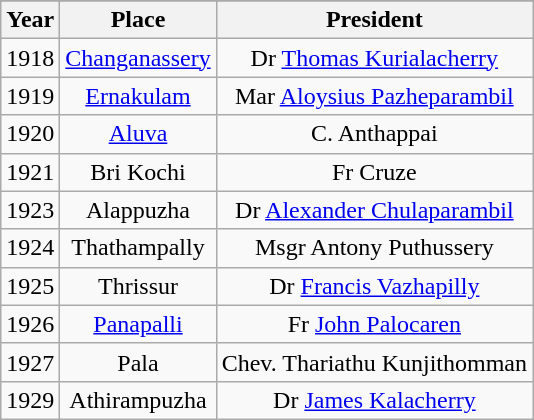<table class="wikitable" style="text-align:center">
<tr>
</tr>
<tr>
<th scope=col>Year</th>
<th scope=col>Place</th>
<th scope=col>President</th>
</tr>
<tr>
<td>1918</td>
<td><a href='#'>Changanassery</a></td>
<td>Dr <a href='#'>Thomas Kurialacherry</a></td>
</tr>
<tr>
<td>1919</td>
<td><a href='#'>Ernakulam</a></td>
<td>Mar <a href='#'>Aloysius Pazheparambil</a></td>
</tr>
<tr>
<td>1920</td>
<td><a href='#'>Aluva</a></td>
<td>C. Anthappai</td>
</tr>
<tr>
<td>1921</td>
<td>Bri Kochi</td>
<td>Fr Cruze</td>
</tr>
<tr>
<td>1923</td>
<td>Alappuzha</td>
<td>Dr <a href='#'>Alexander Chulaparambil</a></td>
</tr>
<tr>
<td>1924</td>
<td>Thathampally</td>
<td>Msgr Antony Puthussery</td>
</tr>
<tr>
<td>1925</td>
<td>Thrissur</td>
<td>Dr <a href='#'>Francis Vazhapilly</a></td>
</tr>
<tr>
<td>1926</td>
<td><a href='#'>Panapalli</a></td>
<td>Fr <a href='#'>John Palocaren</a></td>
</tr>
<tr>
<td>1927</td>
<td>Pala</td>
<td>Chev. Thariathu Kunjithomman</td>
</tr>
<tr>
<td>1929</td>
<td>Athirampuzha</td>
<td>Dr <a href='#'>James Kalacherry</a></td>
</tr>
</table>
